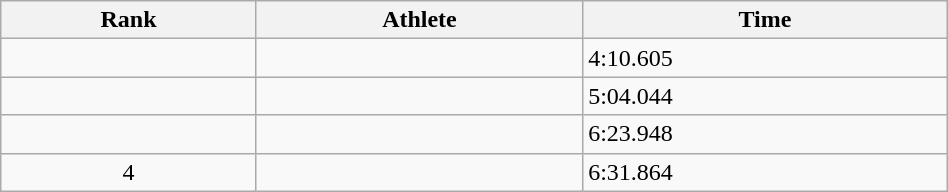<table class="wikitable" width=50%>
<tr>
<th>Rank</th>
<th>Athlete</th>
<th>Time</th>
</tr>
<tr>
<td style="text-align:center;"></td>
<td></td>
<td>4:10.605</td>
</tr>
<tr>
<td style="text-align:center;"></td>
<td></td>
<td>5:04.044</td>
</tr>
<tr>
<td style="text-align:center;"></td>
<td></td>
<td>6:23.948</td>
</tr>
<tr>
<td style="text-align:center;">4</td>
<td></td>
<td>6:31.864</td>
</tr>
</table>
